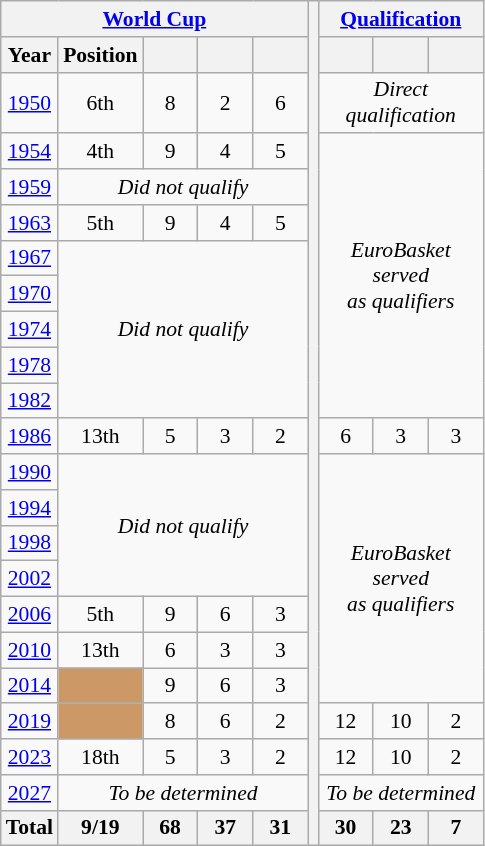<table class="wikitable" style="text-align: center;font-size:90%;">
<tr>
<th colspan=5><a href='#'>World Cup</a></th>
<th rowspan=23></th>
<th colspan=3><a href='#'>Qualification</a></th>
</tr>
<tr>
<th>Year</th>
<th>Position</th>
<th width=30></th>
<th width=30></th>
<th width=30></th>
<th width=30></th>
<th width=30></th>
<th width=30></th>
</tr>
<tr>
<td> <a href='#'>1950</a></td>
<td>6th</td>
<td>8</td>
<td>2</td>
<td>6</td>
<td colspan=3><em>Direct qualification</em></td>
</tr>
<tr>
<td> <a href='#'>1954</a></td>
<td>4th</td>
<td>9</td>
<td>4</td>
<td>5</td>
<td colspan=3 rowspan=8><em>EuroBasket served<br>as qualifiers</em></td>
</tr>
<tr>
<td> <a href='#'>1959</a></td>
<td colspan=4><em>Did not qualify</em></td>
</tr>
<tr>
<td> <a href='#'>1963</a></td>
<td>5th</td>
<td>9</td>
<td>4</td>
<td>5</td>
</tr>
<tr>
<td> <a href='#'>1967</a></td>
<td colspan=4 rowspan=5><em>Did not qualify</em></td>
</tr>
<tr>
<td> <a href='#'>1970</a></td>
</tr>
<tr>
<td> <a href='#'>1974</a></td>
</tr>
<tr>
<td> <a href='#'>1978</a></td>
</tr>
<tr>
<td> <a href='#'>1982</a></td>
</tr>
<tr>
<td> <a href='#'>1986</a></td>
<td>13th</td>
<td>5</td>
<td>3</td>
<td>2</td>
<td>6</td>
<td>3</td>
<td>3</td>
</tr>
<tr>
<td> <a href='#'>1990</a></td>
<td colspan=4 rowspan=4><em>Did not qualify</em></td>
<td colspan=3 rowspan=7><em>EuroBasket served<br>as qualifiers</em></td>
</tr>
<tr>
<td> <a href='#'>1994</a></td>
</tr>
<tr>
<td> <a href='#'>1998</a></td>
</tr>
<tr>
<td> <a href='#'>2002</a></td>
</tr>
<tr>
<td> <a href='#'>2006</a></td>
<td>5th</td>
<td>9</td>
<td>6</td>
<td>3</td>
</tr>
<tr>
<td> <a href='#'>2010</a></td>
<td>13th</td>
<td>6</td>
<td>3</td>
<td>3</td>
</tr>
<tr>
<td> <a href='#'>2014</a></td>
<td bgcolor=#cc9966></td>
<td>9</td>
<td>6</td>
<td>3</td>
</tr>
<tr>
<td> <a href='#'>2019</a></td>
<td bgcolor=#cc9966></td>
<td>8</td>
<td>6</td>
<td>2</td>
<td>12</td>
<td>10</td>
<td>2</td>
</tr>
<tr>
<td> <a href='#'>2023</a></td>
<td>18th</td>
<td>5</td>
<td>3</td>
<td>2</td>
<td>12</td>
<td>10</td>
<td>2</td>
</tr>
<tr>
<td> <a href='#'>2027</a></td>
<td colspan=4><em>To be determined</em></td>
<td colspan=3><em>To be determined</em></td>
</tr>
<tr>
<th>Total</th>
<th>9/19</th>
<th>68</th>
<th>37</th>
<th>31</th>
<th>30</th>
<th>23</th>
<th>7</th>
</tr>
</table>
